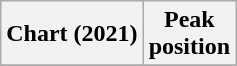<table class="wikitable sortable plainrowheaders" style="text-align:center">
<tr>
<th scope="col">Chart (2021)</th>
<th scope="col">Peak<br>position</th>
</tr>
<tr>
</tr>
</table>
